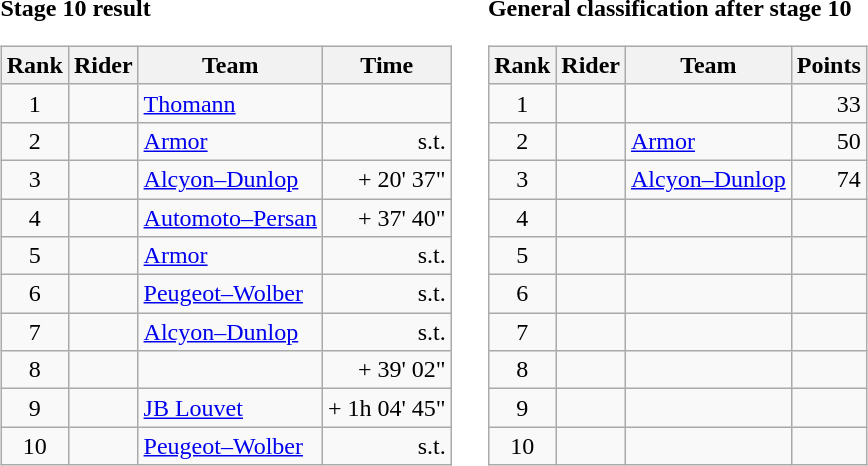<table>
<tr>
<td><strong>Stage 10 result</strong><br><table class="wikitable">
<tr>
<th scope="col">Rank</th>
<th scope="col">Rider</th>
<th scope="col">Team</th>
<th scope="col">Time</th>
</tr>
<tr>
<td style="text-align:center;">1</td>
<td></td>
<td><a href='#'>Thomann</a></td>
<td style="text-align:right;"></td>
</tr>
<tr>
<td style="text-align:center;">2</td>
<td></td>
<td><a href='#'>Armor</a></td>
<td style="text-align:right;">s.t.</td>
</tr>
<tr>
<td style="text-align:center;">3</td>
<td></td>
<td><a href='#'>Alcyon–Dunlop</a></td>
<td style="text-align:right;">+ 20' 37"</td>
</tr>
<tr>
<td style="text-align:center;">4</td>
<td></td>
<td><a href='#'>Automoto–Persan</a></td>
<td style="text-align:right;">+ 37' 40"</td>
</tr>
<tr>
<td style="text-align:center;">5</td>
<td></td>
<td><a href='#'>Armor</a></td>
<td style="text-align:right;">s.t.</td>
</tr>
<tr>
<td style="text-align:center;">6</td>
<td></td>
<td><a href='#'>Peugeot–Wolber</a></td>
<td style="text-align:right;">s.t.</td>
</tr>
<tr>
<td style="text-align:center;">7</td>
<td></td>
<td><a href='#'>Alcyon–Dunlop</a></td>
<td style="text-align:right;">s.t.</td>
</tr>
<tr>
<td style="text-align:center;">8</td>
<td></td>
<td></td>
<td style="text-align:right;">+ 39' 02"</td>
</tr>
<tr>
<td style="text-align:center;">9</td>
<td></td>
<td><a href='#'>JB Louvet</a></td>
<td style="text-align:right;">+ 1h 04' 45"</td>
</tr>
<tr>
<td style="text-align:center;">10</td>
<td></td>
<td><a href='#'>Peugeot–Wolber</a></td>
<td style="text-align:right;">s.t.</td>
</tr>
</table>
</td>
<td></td>
<td><strong>General classification after stage 10</strong><br><table class="wikitable">
<tr>
<th scope="col">Rank</th>
<th scope="col">Rider</th>
<th scope="col">Team</th>
<th scope="col">Points</th>
</tr>
<tr>
<td style="text-align:center;">1</td>
<td></td>
<td></td>
<td style="text-align:right;">33</td>
</tr>
<tr>
<td style="text-align:center;">2</td>
<td></td>
<td><a href='#'>Armor</a></td>
<td style="text-align:right;">50</td>
</tr>
<tr>
<td style="text-align:center;">3</td>
<td></td>
<td><a href='#'>Alcyon–Dunlop</a></td>
<td style="text-align:right;">74</td>
</tr>
<tr>
<td style="text-align:center;">4</td>
<td></td>
<td></td>
<td></td>
</tr>
<tr>
<td style="text-align:center;">5</td>
<td></td>
<td></td>
<td></td>
</tr>
<tr>
<td style="text-align:center;">6</td>
<td></td>
<td></td>
<td></td>
</tr>
<tr>
<td style="text-align:center;">7</td>
<td></td>
<td></td>
<td></td>
</tr>
<tr>
<td style="text-align:center;">8</td>
<td></td>
<td></td>
<td></td>
</tr>
<tr>
<td style="text-align:center;">9</td>
<td></td>
<td></td>
<td></td>
</tr>
<tr>
<td style="text-align:center;">10</td>
<td></td>
<td></td>
<td></td>
</tr>
</table>
</td>
</tr>
</table>
